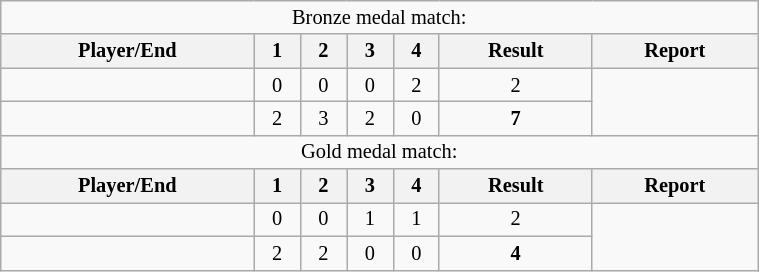<table class="wikitable" style=font-size:85%;text-align:center;width:40%>
<tr>
<td colspan="7">Bronze medal match:</td>
</tr>
<tr>
<th>Player/End</th>
<th>1</th>
<th>2</th>
<th>3</th>
<th>4</th>
<th>Result</th>
<th>Report</th>
</tr>
<tr>
<td align=left></td>
<td>0</td>
<td>0</td>
<td>0</td>
<td>2</td>
<td>2</td>
<td rowspan="2"></td>
</tr>
<tr>
<td align=left><strong></strong></td>
<td>2</td>
<td>3</td>
<td>2</td>
<td>0</td>
<td><strong>7</strong></td>
</tr>
<tr>
<td colspan="7">Gold medal match:</td>
</tr>
<tr>
<th>Player/End</th>
<th>1</th>
<th>2</th>
<th>3</th>
<th>4</th>
<th>Result</th>
<th>Report</th>
</tr>
<tr>
<td align=left></td>
<td>0</td>
<td>0</td>
<td>1</td>
<td>1</td>
<td>2</td>
<td rowspan="2"></td>
</tr>
<tr>
<td align=left><strong> </strong></td>
<td>2</td>
<td>2</td>
<td>0</td>
<td>0</td>
<td><strong>4</strong></td>
</tr>
</table>
